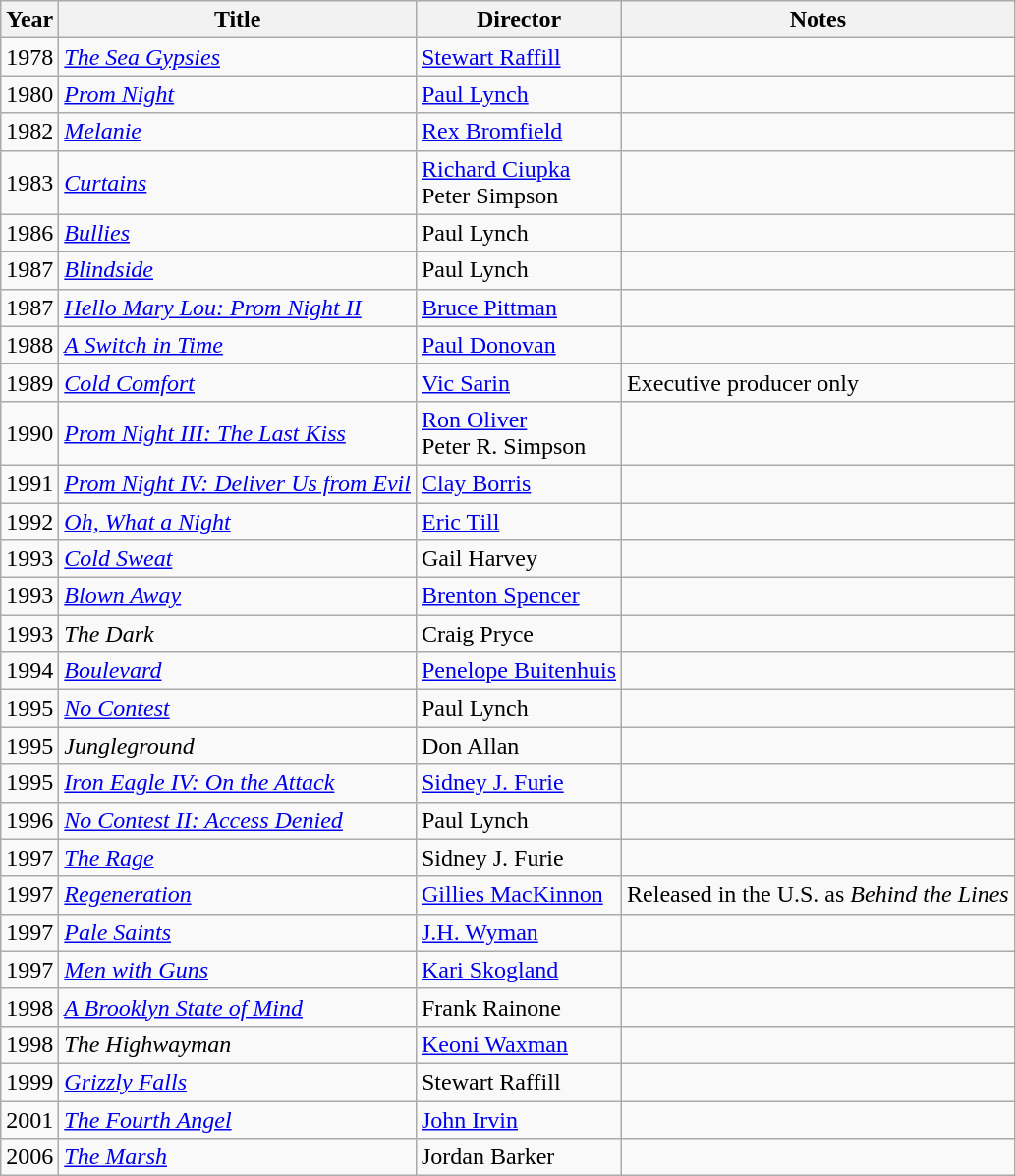<table class="wikitable">
<tr>
<th>Year</th>
<th>Title</th>
<th>Director</th>
<th>Notes</th>
</tr>
<tr>
<td>1978</td>
<td><em><a href='#'>The Sea Gypsies</a></em></td>
<td><a href='#'>Stewart Raffill</a></td>
<td></td>
</tr>
<tr>
<td>1980</td>
<td><em><a href='#'>Prom Night</a></em></td>
<td><a href='#'>Paul Lynch</a></td>
<td></td>
</tr>
<tr>
<td>1982</td>
<td><em><a href='#'>Melanie</a></em></td>
<td><a href='#'>Rex Bromfield</a></td>
<td></td>
</tr>
<tr>
<td>1983</td>
<td><em><a href='#'>Curtains</a></em></td>
<td><a href='#'>Richard Ciupka</a><br>Peter Simpson</td>
<td></td>
</tr>
<tr>
<td>1986</td>
<td><em><a href='#'>Bullies</a></em></td>
<td>Paul Lynch</td>
<td></td>
</tr>
<tr>
<td>1987</td>
<td><em><a href='#'>Blindside</a></em></td>
<td>Paul Lynch</td>
<td></td>
</tr>
<tr>
<td>1987</td>
<td><em><a href='#'>Hello Mary Lou: Prom Night II</a></em></td>
<td><a href='#'>Bruce Pittman</a></td>
<td></td>
</tr>
<tr>
<td>1988</td>
<td><em><a href='#'>A Switch in Time</a></em></td>
<td><a href='#'>Paul Donovan</a></td>
<td></td>
</tr>
<tr>
<td>1989</td>
<td><em><a href='#'>Cold Comfort</a></em></td>
<td><a href='#'>Vic Sarin</a></td>
<td>Executive producer only</td>
</tr>
<tr>
<td>1990</td>
<td><em><a href='#'>Prom Night III: The Last Kiss</a></em></td>
<td><a href='#'>Ron Oliver</a><br>Peter R. Simpson</td>
<td></td>
</tr>
<tr>
<td>1991</td>
<td><em><a href='#'>Prom Night IV: Deliver Us from Evil</a></em></td>
<td><a href='#'>Clay Borris</a></td>
<td></td>
</tr>
<tr>
<td>1992</td>
<td><em><a href='#'>Oh, What a Night</a></em></td>
<td><a href='#'>Eric Till</a></td>
<td></td>
</tr>
<tr>
<td>1993</td>
<td><em><a href='#'>Cold Sweat</a></em></td>
<td>Gail Harvey</td>
<td></td>
</tr>
<tr>
<td>1993</td>
<td><em><a href='#'>Blown Away</a></em></td>
<td><a href='#'>Brenton Spencer</a></td>
<td></td>
</tr>
<tr>
<td>1993</td>
<td><em>The Dark</em></td>
<td>Craig Pryce</td>
<td></td>
</tr>
<tr>
<td>1994</td>
<td><em><a href='#'>Boulevard</a></em></td>
<td><a href='#'>Penelope Buitenhuis</a></td>
<td></td>
</tr>
<tr>
<td>1995</td>
<td><em><a href='#'>No Contest</a></em></td>
<td>Paul Lynch</td>
<td></td>
</tr>
<tr>
<td>1995</td>
<td><em>Jungleground</em></td>
<td>Don Allan</td>
<td></td>
</tr>
<tr>
<td>1995</td>
<td><em><a href='#'>Iron Eagle IV: On the Attack</a></em></td>
<td><a href='#'>Sidney J. Furie</a></td>
<td></td>
</tr>
<tr>
<td>1996</td>
<td><em><a href='#'>No Contest II: Access Denied</a></em></td>
<td>Paul Lynch</td>
<td></td>
</tr>
<tr>
<td>1997</td>
<td><em><a href='#'>The Rage</a></em></td>
<td>Sidney J. Furie</td>
<td></td>
</tr>
<tr>
<td>1997</td>
<td><em><a href='#'>Regeneration</a></em></td>
<td><a href='#'>Gillies MacKinnon</a></td>
<td>Released in the U.S. as <em>Behind the Lines</em></td>
</tr>
<tr>
<td>1997</td>
<td><em><a href='#'>Pale Saints</a></em></td>
<td><a href='#'>J.H. Wyman</a></td>
<td></td>
</tr>
<tr>
<td>1997</td>
<td><em><a href='#'>Men with Guns</a></em></td>
<td><a href='#'>Kari Skogland</a></td>
<td></td>
</tr>
<tr>
<td>1998</td>
<td><em><a href='#'>A Brooklyn State of Mind</a></em></td>
<td>Frank Rainone</td>
<td></td>
</tr>
<tr>
<td>1998</td>
<td><em>The Highwayman</em></td>
<td><a href='#'>Keoni Waxman</a></td>
<td></td>
</tr>
<tr>
<td>1999</td>
<td><em><a href='#'>Grizzly Falls</a></em></td>
<td>Stewart Raffill</td>
<td></td>
</tr>
<tr>
<td>2001</td>
<td><em><a href='#'>The Fourth Angel</a></em></td>
<td><a href='#'>John Irvin</a></td>
<td></td>
</tr>
<tr>
<td>2006</td>
<td><em><a href='#'>The Marsh</a></em></td>
<td>Jordan Barker</td>
<td></td>
</tr>
</table>
